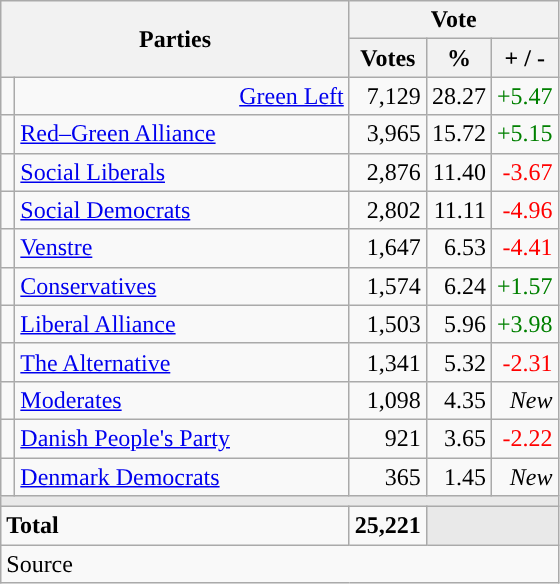<table class="wikitable" style="text-align:right;">
<tr>
<th style="text-align:centre;" rowspan="2" colspan="2" width="225">Parties</th>
<th colspan="3">Vote</th>
</tr>
<tr>
<th width="15">Votes</th>
<th width="15">%</th>
<th width="15">+ / -</th>
</tr>
<tr>
<td width=2 bgcolor=></td>
<td><a href='#'>Green Left</a></td>
<td>7,129</td>
<td>28.27</td>
<td style=color:green;>+5.47</td>
</tr>
<tr>
<td width=2 bgcolor=></td>
<td align=left><a href='#'>Red–Green Alliance</a></td>
<td>3,965</td>
<td>15.72</td>
<td style=color:green;>+5.15</td>
</tr>
<tr>
<td width=2 bgcolor=></td>
<td align=left><a href='#'>Social Liberals</a></td>
<td>2,876</td>
<td>11.40</td>
<td style=color:red;>-3.67</td>
</tr>
<tr>
<td width=2 bgcolor=></td>
<td align=left><a href='#'>Social Democrats</a></td>
<td>2,802</td>
<td>11.11</td>
<td style=color:red;>-4.96</td>
</tr>
<tr>
<td width=2 bgcolor=></td>
<td align=left><a href='#'>Venstre</a></td>
<td>1,647</td>
<td>6.53</td>
<td style=color:red;>-4.41</td>
</tr>
<tr>
<td width=2 bgcolor=></td>
<td align=left><a href='#'>Conservatives</a></td>
<td>1,574</td>
<td>6.24</td>
<td style=color:green;>+1.57</td>
</tr>
<tr>
<td width=2 bgcolor=></td>
<td align=left><a href='#'>Liberal Alliance</a></td>
<td>1,503</td>
<td>5.96</td>
<td style=color:green;>+3.98</td>
</tr>
<tr>
<td width=2 bgcolor=></td>
<td align=left><a href='#'>The Alternative</a></td>
<td>1,341</td>
<td>5.32</td>
<td style=color:red;>-2.31</td>
</tr>
<tr>
<td width=2 bgcolor=></td>
<td align=left><a href='#'>Moderates</a></td>
<td>1,098</td>
<td>4.35</td>
<td><em>New</em></td>
</tr>
<tr>
<td width=2 bgcolor=></td>
<td align=left><a href='#'>Danish People's Party</a></td>
<td>921</td>
<td>3.65</td>
<td style=color:red;>-2.22</td>
</tr>
<tr>
<td width=2 bgcolor=></td>
<td align=left><a href='#'>Denmark Democrats</a></td>
<td>365</td>
<td>1.45</td>
<td><em>New</em></td>
</tr>
<tr>
<td colspan="7" bgcolor="#E9E9E9"></td>
</tr>
<tr>
<td align="left" colspan="2"><strong>Total</strong></td>
<td><strong>25,221</strong></td>
<td bgcolor=#E9E9E9 colspan=2></td>
</tr>
<tr>
<td align="left" colspan="6">Source</td>
</tr>
</table>
